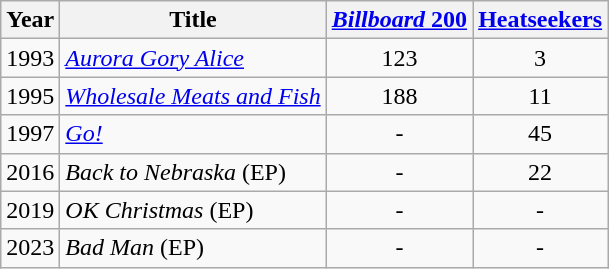<table class="wikitable">
<tr>
<th>Year</th>
<th>Title</th>
<th><a href='#'><em>Billboard</em> 200</a></th>
<th><a href='#'>Heatseekers</a></th>
</tr>
<tr>
<td>1993</td>
<td><em><a href='#'>Aurora Gory Alice</a></em></td>
<td style="text-align:center;">123</td>
<td style="text-align:center;">3</td>
</tr>
<tr>
<td>1995</td>
<td><em><a href='#'>Wholesale Meats and Fish</a></em></td>
<td style="text-align:center;">188</td>
<td style="text-align:center;">11</td>
</tr>
<tr>
<td>1997</td>
<td><em><a href='#'>Go!</a></em></td>
<td style="text-align:center;">-</td>
<td style="text-align:center;">45</td>
</tr>
<tr>
<td>2016</td>
<td><em>Back to Nebraska</em> (EP)</td>
<td style="text-align:center;">-</td>
<td style="text-align:center;">22</td>
</tr>
<tr>
<td>2019</td>
<td><em>OK Christmas</em> (EP)</td>
<td style="text-align:center;">-</td>
<td style="text-align:center;">-</td>
</tr>
<tr>
<td>2023</td>
<td><em>Bad Man</em> (EP)</td>
<td style="text-align:center;">-</td>
<td style="text-align:center;">-</td>
</tr>
</table>
